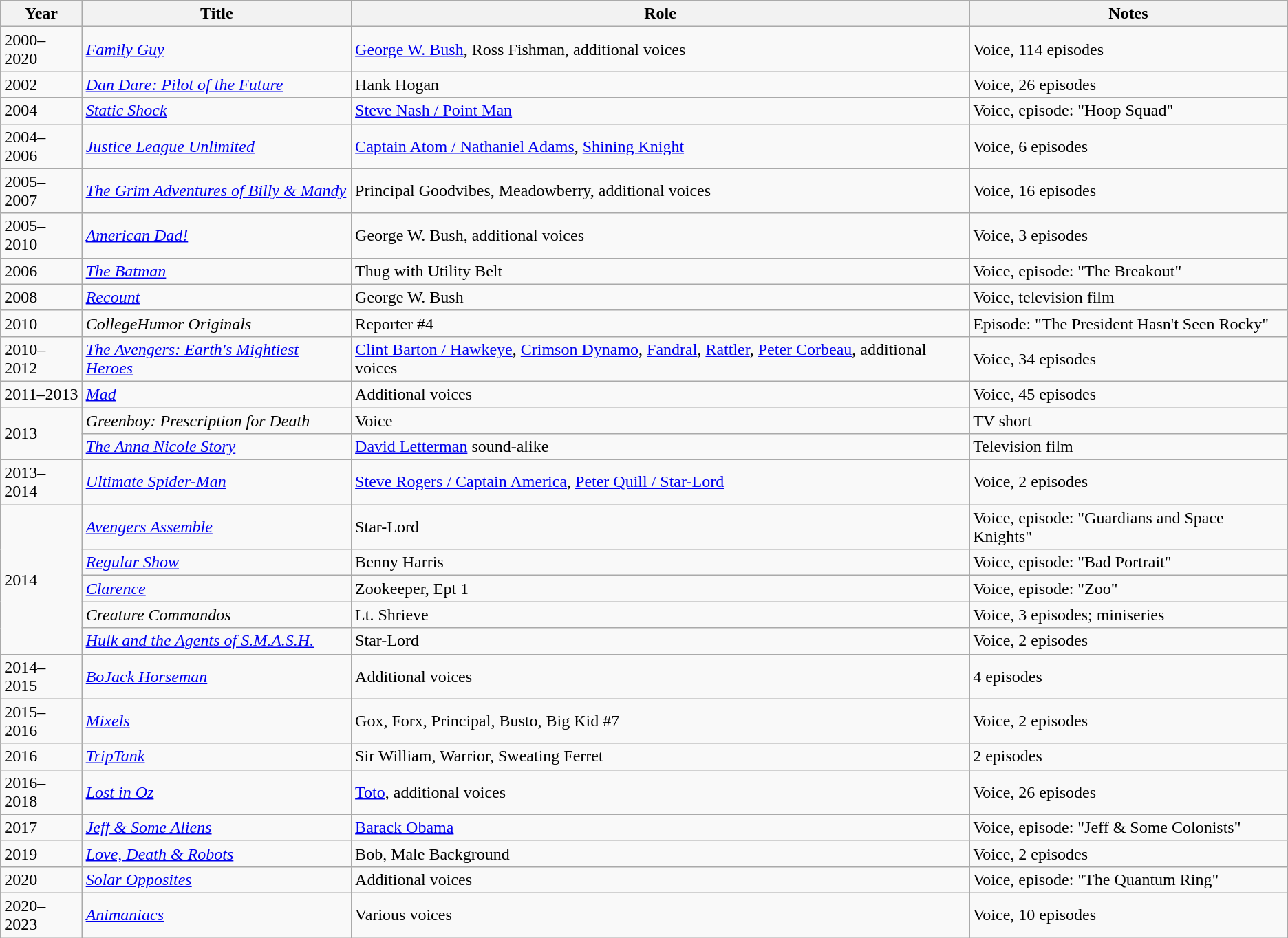<table class="wikitable sortable">
<tr>
<th>Year</th>
<th>Title</th>
<th>Role</th>
<th class="unsortable">Notes</th>
</tr>
<tr>
<td>2000–2020</td>
<td><em><a href='#'>Family Guy</a></em></td>
<td><a href='#'>George W. Bush</a>, Ross Fishman, additional voices</td>
<td>Voice, 114 episodes</td>
</tr>
<tr>
<td>2002</td>
<td><em><a href='#'>Dan Dare: Pilot of the Future</a></em></td>
<td>Hank Hogan</td>
<td>Voice, 26 episodes</td>
</tr>
<tr>
<td>2004</td>
<td><em><a href='#'>Static Shock</a></em></td>
<td><a href='#'>Steve Nash / Point Man</a></td>
<td>Voice, episode: "Hoop Squad"</td>
</tr>
<tr>
<td>2004–2006</td>
<td><em><a href='#'>Justice League Unlimited</a></em></td>
<td><a href='#'>Captain Atom / Nathaniel Adams</a>, <a href='#'>Shining Knight</a></td>
<td>Voice, 6 episodes</td>
</tr>
<tr>
<td>2005–2007</td>
<td><em><a href='#'>The Grim Adventures of Billy & Mandy</a></em></td>
<td>Principal Goodvibes, Meadowberry, additional voices</td>
<td>Voice, 16 episodes</td>
</tr>
<tr>
<td>2005–2010</td>
<td><em><a href='#'>American Dad!</a></em></td>
<td>George W. Bush, additional voices</td>
<td>Voice, 3 episodes</td>
</tr>
<tr>
<td>2006</td>
<td><em><a href='#'>The Batman</a></em></td>
<td>Thug with Utility Belt</td>
<td>Voice, episode: "The Breakout"</td>
</tr>
<tr>
<td>2008</td>
<td><em><a href='#'>Recount</a></em></td>
<td>George W. Bush</td>
<td>Voice, television film</td>
</tr>
<tr>
<td>2010</td>
<td><em>CollegeHumor Originals</em></td>
<td>Reporter #4</td>
<td>Episode: "The President Hasn't Seen Rocky"</td>
</tr>
<tr>
<td>2010–2012</td>
<td><em><a href='#'>The Avengers: Earth's Mightiest Heroes</a></em></td>
<td><a href='#'>Clint Barton / Hawkeye</a>, <a href='#'>Crimson Dynamo</a>, <a href='#'>Fandral</a>, <a href='#'>Rattler</a>, <a href='#'>Peter Corbeau</a>, additional voices</td>
<td>Voice, 34 episodes</td>
</tr>
<tr>
<td>2011–2013</td>
<td><em><a href='#'>Mad</a></em></td>
<td>Additional voices</td>
<td>Voice, 45 episodes</td>
</tr>
<tr>
<td rowspan="2">2013</td>
<td><em>Greenboy: Prescription for Death</em></td>
<td>Voice</td>
<td>TV short</td>
</tr>
<tr>
<td><em><a href='#'>The Anna Nicole Story</a></em></td>
<td><a href='#'>David Letterman</a> sound-alike</td>
<td>Television film</td>
</tr>
<tr>
<td>2013–2014</td>
<td><em><a href='#'>Ultimate Spider-Man</a></em></td>
<td><a href='#'>Steve Rogers / Captain America</a>, <a href='#'>Peter Quill / Star-Lord</a></td>
<td>Voice, 2 episodes</td>
</tr>
<tr>
<td rowspan="5">2014</td>
<td><em><a href='#'>Avengers Assemble</a></em></td>
<td>Star-Lord</td>
<td>Voice, episode: "Guardians and Space Knights"</td>
</tr>
<tr>
<td><em><a href='#'>Regular Show</a></em></td>
<td>Benny Harris</td>
<td>Voice, episode: "Bad Portrait"</td>
</tr>
<tr>
<td><em><a href='#'>Clarence</a></em></td>
<td>Zookeeper, Ept 1</td>
<td>Voice, episode: "Zoo"</td>
</tr>
<tr>
<td><em>Creature Commandos</em></td>
<td>Lt. Shrieve</td>
<td>Voice, 3 episodes; miniseries</td>
</tr>
<tr>
<td><em><a href='#'>Hulk and the Agents of S.M.A.S.H.</a></em></td>
<td>Star-Lord</td>
<td>Voice, 2 episodes</td>
</tr>
<tr>
<td>2014–2015</td>
<td><em><a href='#'>BoJack Horseman</a></em></td>
<td>Additional voices</td>
<td>4 episodes</td>
</tr>
<tr>
<td>2015–2016</td>
<td><em><a href='#'>Mixels</a></em></td>
<td>Gox, Forx, Principal, Busto, Big Kid #7</td>
<td>Voice, 2 episodes</td>
</tr>
<tr>
<td>2016</td>
<td><em><a href='#'>TripTank</a></em></td>
<td>Sir William, Warrior, Sweating Ferret</td>
<td>2 episodes</td>
</tr>
<tr>
<td>2016–2018</td>
<td><em><a href='#'>Lost in Oz</a></em></td>
<td><a href='#'>Toto</a>, additional voices</td>
<td>Voice, 26 episodes</td>
</tr>
<tr>
<td>2017</td>
<td><em><a href='#'>Jeff & Some Aliens</a></em></td>
<td><a href='#'>Barack Obama</a></td>
<td>Voice, episode: "Jeff & Some Colonists"</td>
</tr>
<tr>
<td>2019</td>
<td><em><a href='#'>Love, Death & Robots</a></em></td>
<td>Bob, Male Background</td>
<td>Voice, 2 episodes</td>
</tr>
<tr>
<td>2020</td>
<td><em><a href='#'>Solar Opposites</a></em></td>
<td>Additional voices</td>
<td>Voice, episode: "The Quantum Ring"</td>
</tr>
<tr>
<td>2020–2023</td>
<td><em><a href='#'>Animaniacs</a></em></td>
<td>Various voices</td>
<td>Voice, 10 episodes</td>
</tr>
</table>
